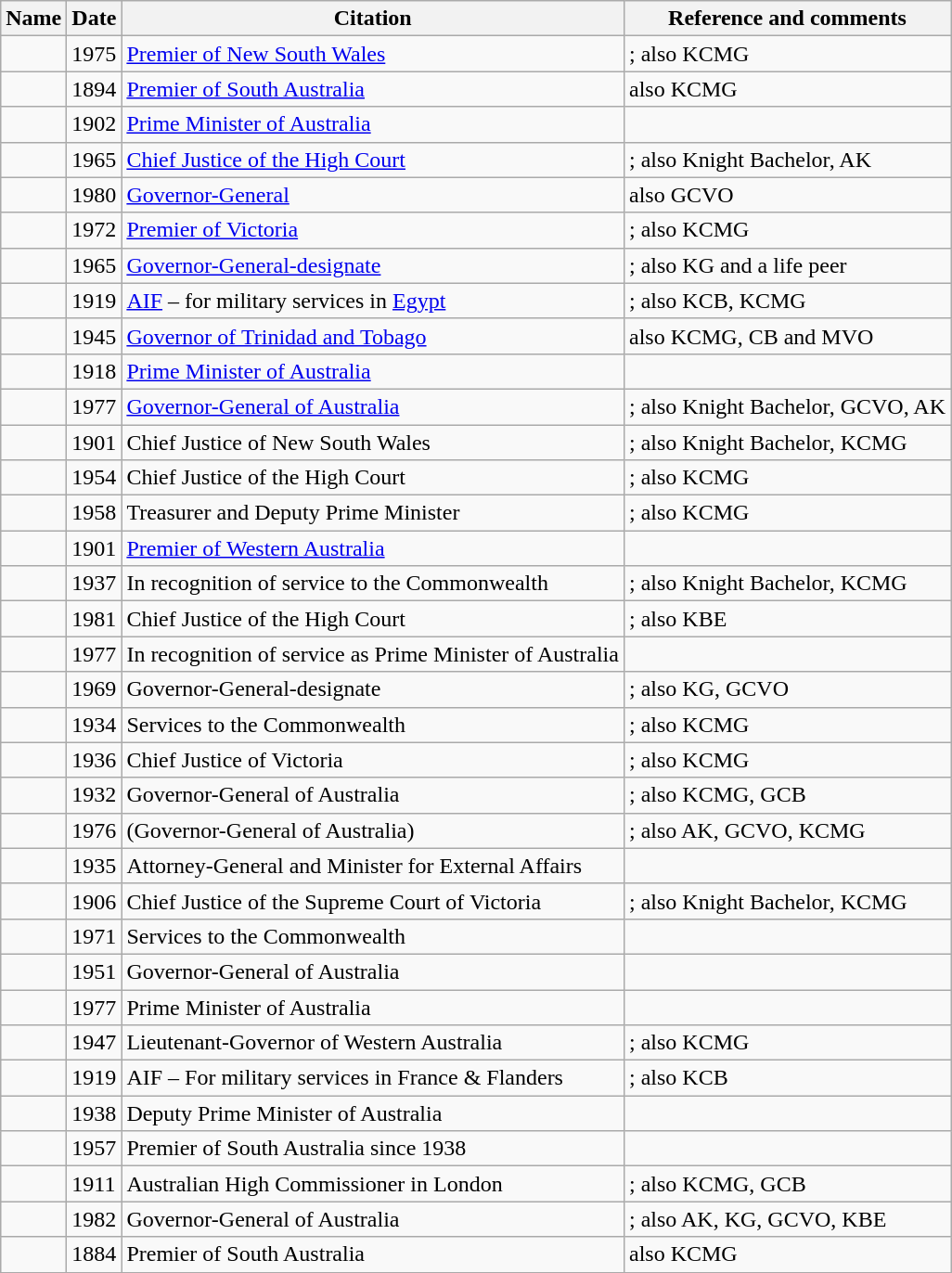<table class="wikitable sortable" style="text-align: left">
<tr>
<th>Name</th>
<th>Date</th>
<th>Citation</th>
<th>Reference and comments</th>
</tr>
<tr>
<td></td>
<td>1975</td>
<td><a href='#'>Premier of New South Wales</a></td>
<td>; also KCMG</td>
</tr>
<tr>
<td></td>
<td>1894</td>
<td><a href='#'>Premier of South Australia</a></td>
<td> also KCMG</td>
</tr>
<tr>
<td></td>
<td>1902</td>
<td><a href='#'>Prime Minister of Australia</a></td>
<td></td>
</tr>
<tr>
<td></td>
<td>1965</td>
<td><a href='#'>Chief Justice of the High Court</a></td>
<td>; also Knight Bachelor, AK</td>
</tr>
<tr>
<td></td>
<td>1980</td>
<td><a href='#'>Governor-General</a></td>
<td>also GCVO</td>
</tr>
<tr>
<td></td>
<td>1972</td>
<td><a href='#'>Premier of Victoria</a></td>
<td>; also KCMG</td>
</tr>
<tr>
<td></td>
<td>1965</td>
<td><a href='#'>Governor-General-designate</a></td>
<td>; also KG and a life peer</td>
</tr>
<tr>
<td></td>
<td>1919</td>
<td><a href='#'>AIF</a> – for military services in <a href='#'>Egypt</a></td>
<td>; also KCB, KCMG</td>
</tr>
<tr>
<td></td>
<td>1945</td>
<td><a href='#'>Governor of Trinidad and Tobago</a></td>
<td>also KCMG, CB and MVO</td>
</tr>
<tr>
<td></td>
<td>1918</td>
<td><a href='#'>Prime Minister of Australia</a></td>
<td></td>
</tr>
<tr>
<td></td>
<td>1977</td>
<td><a href='#'>Governor-General of Australia</a></td>
<td>; also Knight Bachelor, GCVO, AK</td>
</tr>
<tr>
<td></td>
<td>1901</td>
<td>Chief Justice of New South Wales</td>
<td>; also Knight Bachelor, KCMG</td>
</tr>
<tr>
<td></td>
<td>1954</td>
<td>Chief Justice of the High Court</td>
<td>; also KCMG</td>
</tr>
<tr>
<td></td>
<td>1958</td>
<td>Treasurer and Deputy Prime Minister</td>
<td>; also KCMG</td>
</tr>
<tr>
<td></td>
<td>1901</td>
<td><a href='#'>Premier of Western Australia</a></td>
<td></td>
</tr>
<tr>
<td></td>
<td>1937</td>
<td>In recognition of service to the Commonwealth</td>
<td>; also Knight Bachelor, KCMG</td>
</tr>
<tr>
<td></td>
<td>1981</td>
<td>Chief Justice of the High Court</td>
<td>; also KBE</td>
</tr>
<tr>
<td></td>
<td>1977</td>
<td>In recognition of service as Prime Minister of Australia</td>
<td></td>
</tr>
<tr>
<td></td>
<td>1969</td>
<td>Governor-General-designate</td>
<td>; also KG, GCVO</td>
</tr>
<tr>
<td></td>
<td>1934</td>
<td>Services to the Commonwealth</td>
<td>; also KCMG</td>
</tr>
<tr>
<td></td>
<td>1936</td>
<td>Chief Justice of Victoria</td>
<td>; also KCMG</td>
</tr>
<tr>
<td></td>
<td>1932</td>
<td>Governor-General of Australia</td>
<td>; also KCMG, GCB</td>
</tr>
<tr>
<td></td>
<td>1976</td>
<td>(Governor-General of Australia)</td>
<td> ; also AK, GCVO, KCMG</td>
</tr>
<tr>
<td></td>
<td>1935</td>
<td>Attorney-General and Minister for External Affairs</td>
<td></td>
</tr>
<tr>
<td></td>
<td>1906</td>
<td>Chief Justice of the Supreme Court of Victoria</td>
<td>; also Knight Bachelor, KCMG</td>
</tr>
<tr>
<td></td>
<td>1971</td>
<td>Services to the Commonwealth</td>
<td></td>
</tr>
<tr>
<td></td>
<td>1951</td>
<td>Governor-General of Australia</td>
<td></td>
</tr>
<tr>
<td></td>
<td>1977</td>
<td>Prime Minister of Australia</td>
<td></td>
</tr>
<tr>
<td></td>
<td>1947</td>
<td>Lieutenant-Governor of Western Australia</td>
<td>; also KCMG</td>
</tr>
<tr>
<td></td>
<td>1919</td>
<td>AIF – For military services in France & Flanders</td>
<td>; also KCB</td>
</tr>
<tr>
<td></td>
<td>1938</td>
<td>Deputy Prime Minister of Australia</td>
<td></td>
</tr>
<tr>
<td></td>
<td>1957</td>
<td>Premier of South Australia since 1938</td>
<td></td>
</tr>
<tr>
<td></td>
<td>1911</td>
<td>Australian High Commissioner in London</td>
<td>; also KCMG, GCB</td>
</tr>
<tr>
<td></td>
<td>1982</td>
<td>Governor-General of Australia</td>
<td>; also AK, KG, GCVO, KBE</td>
</tr>
<tr>
<td></td>
<td>1884</td>
<td>Premier of South Australia</td>
<td>also KCMG</td>
</tr>
<tr>
</tr>
</table>
